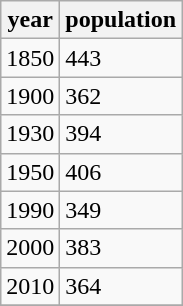<table class="wikitable">
<tr>
<th>year</th>
<th>population</th>
</tr>
<tr>
<td>1850</td>
<td>443</td>
</tr>
<tr>
<td>1900</td>
<td>362</td>
</tr>
<tr>
<td>1930</td>
<td>394</td>
</tr>
<tr>
<td>1950</td>
<td>406</td>
</tr>
<tr>
<td>1990</td>
<td>349</td>
</tr>
<tr>
<td>2000</td>
<td>383</td>
</tr>
<tr>
<td>2010</td>
<td>364</td>
</tr>
<tr>
</tr>
</table>
